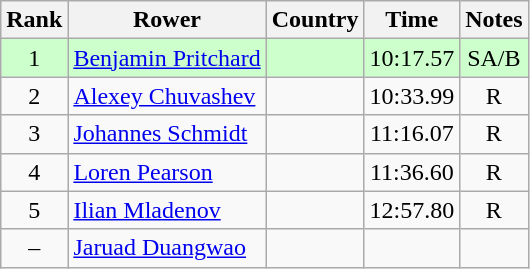<table class="wikitable" style="text-align:center">
<tr>
<th>Rank</th>
<th>Rower</th>
<th>Country</th>
<th>Time</th>
<th>Notes</th>
</tr>
<tr bgcolor=ccffcc>
<td>1</td>
<td align="left"><a href='#'>Benjamin Pritchard</a></td>
<td align="left"></td>
<td>10:17.57</td>
<td>SA/B</td>
</tr>
<tr>
<td>2</td>
<td align="left"><a href='#'>Alexey Chuvashev</a></td>
<td align="left"></td>
<td>10:33.99</td>
<td>R</td>
</tr>
<tr>
<td>3</td>
<td align="left"><a href='#'>Johannes Schmidt</a></td>
<td align="left"></td>
<td>11:16.07</td>
<td>R</td>
</tr>
<tr>
<td>4</td>
<td align="left"><a href='#'>Loren Pearson</a></td>
<td align="left"></td>
<td>11:36.60</td>
<td>R</td>
</tr>
<tr>
<td>5</td>
<td align="left"><a href='#'>Ilian Mladenov</a></td>
<td align="left"></td>
<td>12:57.80</td>
<td>R</td>
</tr>
<tr>
<td>–</td>
<td align="left"><a href='#'>Jaruad Duangwao</a></td>
<td align="left"></td>
<td></td>
<td></td>
</tr>
</table>
